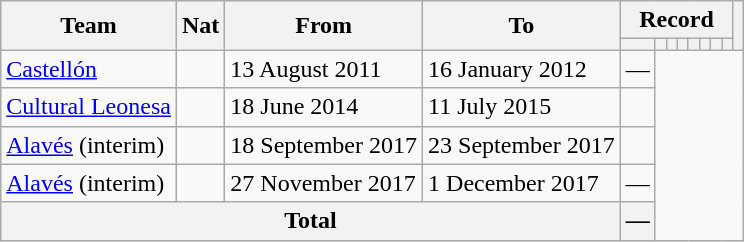<table class="wikitable" style="text-align: center">
<tr>
<th rowspan="2">Team</th>
<th rowspan="2">Nat</th>
<th rowspan="2">From</th>
<th rowspan="2">To</th>
<th colspan="8">Record</th>
<th rowspan=2></th>
</tr>
<tr>
<th></th>
<th></th>
<th></th>
<th></th>
<th></th>
<th></th>
<th></th>
<th></th>
</tr>
<tr>
<td align="left"><a href='#'>Castellón</a></td>
<td></td>
<td align=left>13 August 2011</td>
<td align=left>16 January 2012<br></td>
<td>—</td>
</tr>
<tr>
<td align="left"><a href='#'>Cultural Leonesa</a></td>
<td></td>
<td align=left>18 June 2014</td>
<td align=left>11 July 2015<br></td>
<td></td>
</tr>
<tr>
<td align="left"><a href='#'>Alavés</a> (interim)</td>
<td></td>
<td align=left>18 September 2017</td>
<td align=left>23 September 2017<br></td>
<td></td>
</tr>
<tr>
<td align="left"><a href='#'>Alavés</a> (interim)</td>
<td></td>
<td align=left>27 November 2017</td>
<td align=left>1 December 2017<br></td>
<td>—</td>
</tr>
<tr>
<th colspan="4">Total<br></th>
<th>—</th>
</tr>
</table>
